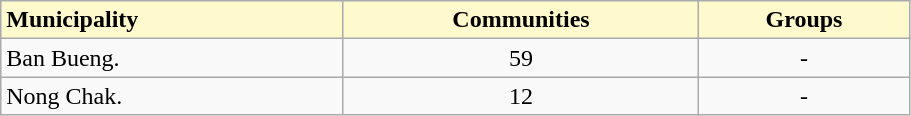<table class="wikitable" style="width:48%; display:inline-table;">
<tr>
<td style= "background: #fffacd;"><strong>Municipality</strong></td>
<td style= "background: #fffacd; text-align:center;"><strong>Communities</strong></td>
<td style= "background: #fffacd; text-align:center;"><strong>Groups</strong></td>
</tr>
<tr>
<td>Ban Bueng.</td>
<td style= "text-align:center;">59</td>
<td style= "text-align:center;">-</td>
</tr>
<tr>
<td>Nong Chak.</td>
<td style="text-align:center;">12</td>
<td style="text-align:center;">-</td>
</tr>
</table>
